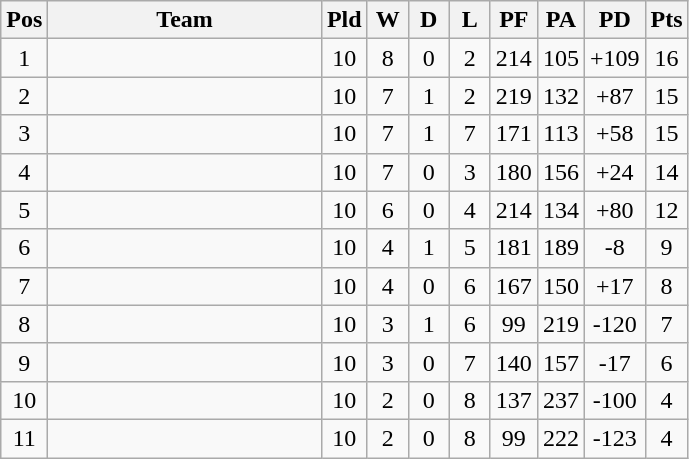<table class="wikitable" style="text-align:center">
<tr>
<th width=20 abbr="Position">Pos</th>
<th width=175>Team</th>
<th width=20 abbr="Played">Pld</th>
<th width=20 abbr="Won">W</th>
<th width=20 abbr="Drawn">D</th>
<th width=20 abbr="Lost">L</th>
<th width=20 abbr="Points for">PF</th>
<th width=20 abbr="Points against">PA</th>
<th width=25 abbr="Points difference">PD</th>
<th width=20 abbr="Points">Pts</th>
</tr>
<tr>
<td>1</td>
<td style="text-align:left"></td>
<td>10</td>
<td>8</td>
<td>0</td>
<td>2</td>
<td>214</td>
<td>105</td>
<td>+109</td>
<td>16</td>
</tr>
<tr>
<td>2</td>
<td style="text-align:left"></td>
<td>10</td>
<td>7</td>
<td>1</td>
<td>2</td>
<td>219</td>
<td>132</td>
<td>+87</td>
<td>15</td>
</tr>
<tr>
<td>3</td>
<td style="text-align:left"></td>
<td>10</td>
<td>7</td>
<td>1</td>
<td>7</td>
<td>171</td>
<td>113</td>
<td>+58</td>
<td>15</td>
</tr>
<tr>
<td>4</td>
<td style="text-align:left"></td>
<td>10</td>
<td>7</td>
<td>0</td>
<td>3</td>
<td>180</td>
<td>156</td>
<td>+24</td>
<td>14</td>
</tr>
<tr>
<td>5</td>
<td style="text-align:left"></td>
<td>10</td>
<td>6</td>
<td>0</td>
<td>4</td>
<td>214</td>
<td>134</td>
<td>+80</td>
<td>12</td>
</tr>
<tr>
<td>6</td>
<td style="text-align:left"></td>
<td>10</td>
<td>4</td>
<td>1</td>
<td>5</td>
<td>181</td>
<td>189</td>
<td>-8</td>
<td>9</td>
</tr>
<tr>
<td>7</td>
<td style="text-align:left"></td>
<td>10</td>
<td>4</td>
<td>0</td>
<td>6</td>
<td>167</td>
<td>150</td>
<td>+17</td>
<td>8</td>
</tr>
<tr>
<td>8</td>
<td style="text-align:left"></td>
<td>10</td>
<td>3</td>
<td>1</td>
<td>6</td>
<td>99</td>
<td>219</td>
<td>-120</td>
<td>7</td>
</tr>
<tr>
<td>9</td>
<td style="text-align:left"></td>
<td>10</td>
<td>3</td>
<td>0</td>
<td>7</td>
<td>140</td>
<td>157</td>
<td>-17</td>
<td>6</td>
</tr>
<tr>
<td>10</td>
<td style="text-align:left"></td>
<td>10</td>
<td>2</td>
<td>0</td>
<td>8</td>
<td>137</td>
<td>237</td>
<td>-100</td>
<td>4</td>
</tr>
<tr>
<td>11</td>
<td style="text-align:left"></td>
<td>10</td>
<td>2</td>
<td>0</td>
<td>8</td>
<td>99</td>
<td>222</td>
<td>-123</td>
<td>4</td>
</tr>
</table>
